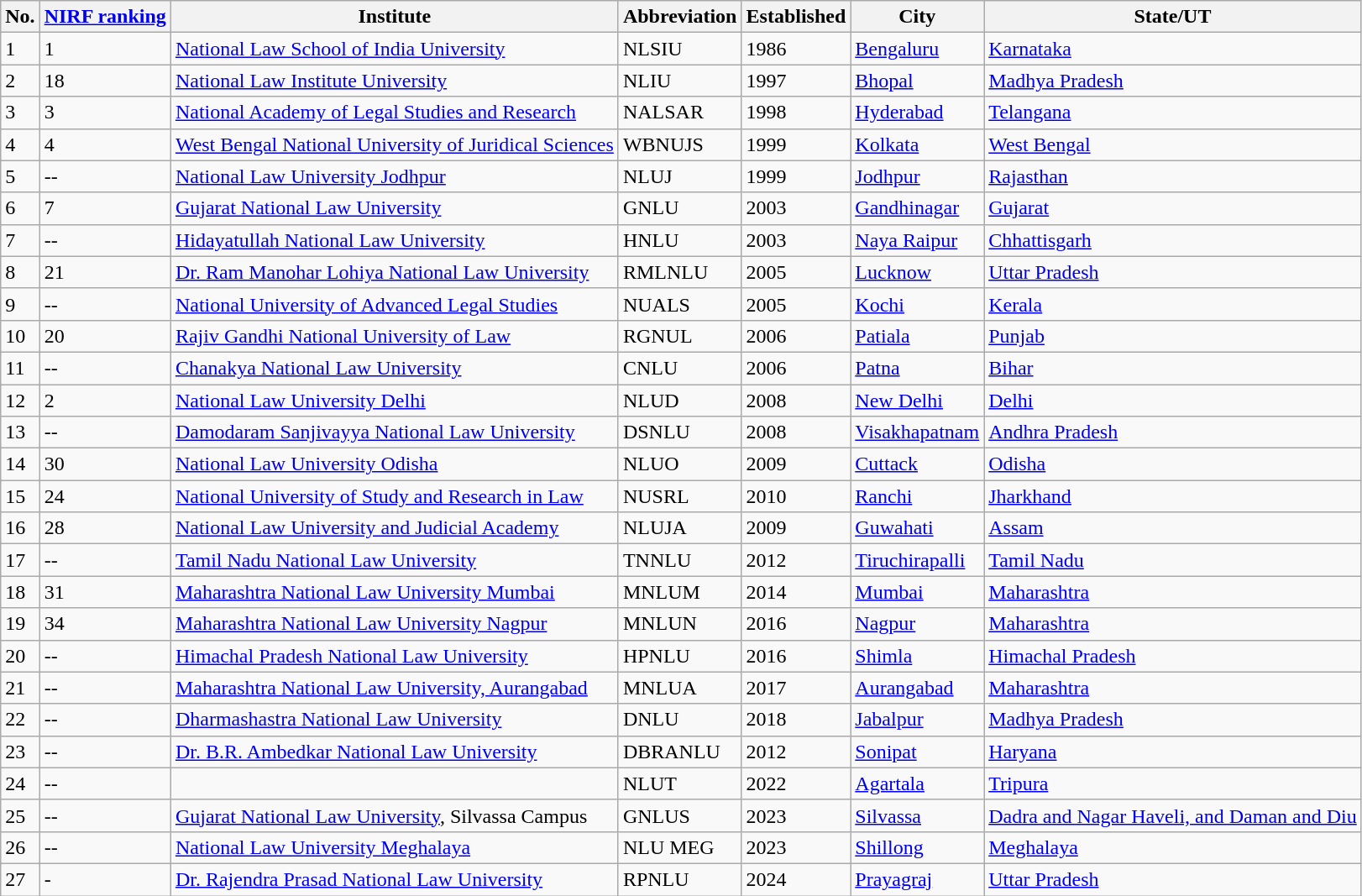<table class="wikitable sortable">
<tr>
<th>No.</th>
<th><a href='#'>NIRF ranking</a></th>
<th>Institute</th>
<th>Abbreviation</th>
<th>Established</th>
<th>City</th>
<th>State/UT</th>
</tr>
<tr>
<td>1</td>
<td>1</td>
<td><a href='#'>National Law School of India University</a></td>
<td>NLSIU</td>
<td>1986</td>
<td><a href='#'>Bengaluru</a></td>
<td><a href='#'>Karnataka</a></td>
</tr>
<tr>
<td>2</td>
<td>18</td>
<td><a href='#'>National Law Institute University</a></td>
<td>NLIU</td>
<td>1997</td>
<td><a href='#'>Bhopal</a></td>
<td><a href='#'>Madhya Pradesh</a></td>
</tr>
<tr>
<td>3</td>
<td>3</td>
<td><a href='#'>National Academy of Legal Studies and Research</a></td>
<td>NALSAR</td>
<td>1998</td>
<td><a href='#'>Hyderabad</a></td>
<td><a href='#'>Telangana</a></td>
</tr>
<tr>
<td>4</td>
<td>4</td>
<td><a href='#'>West Bengal National University of Juridical Sciences</a></td>
<td>WBNUJS</td>
<td>1999</td>
<td><a href='#'>Kolkata</a></td>
<td><a href='#'>West Bengal</a></td>
</tr>
<tr>
<td>5</td>
<td>--</td>
<td><a href='#'>National Law University Jodhpur</a></td>
<td>NLUJ</td>
<td>1999</td>
<td><a href='#'>Jodhpur</a></td>
<td><a href='#'>Rajasthan</a></td>
</tr>
<tr>
<td>6</td>
<td>7</td>
<td><a href='#'>Gujarat National Law University</a></td>
<td>GNLU</td>
<td>2003</td>
<td><a href='#'>Gandhinagar</a></td>
<td><a href='#'>Gujarat</a></td>
</tr>
<tr>
<td>7</td>
<td>--</td>
<td><a href='#'>Hidayatullah National Law University</a></td>
<td>HNLU</td>
<td>2003</td>
<td><a href='#'>Naya Raipur</a></td>
<td><a href='#'>Chhattisgarh</a></td>
</tr>
<tr>
<td>8</td>
<td>21</td>
<td><a href='#'>Dr. Ram Manohar Lohiya National Law University</a></td>
<td>RMLNLU</td>
<td>2005</td>
<td><a href='#'>Lucknow</a></td>
<td><a href='#'>Uttar Pradesh</a></td>
</tr>
<tr>
<td>9</td>
<td>--</td>
<td><a href='#'>National University of Advanced Legal Studies</a></td>
<td>NUALS</td>
<td>2005</td>
<td><a href='#'>Kochi</a></td>
<td><a href='#'>Kerala</a></td>
</tr>
<tr>
<td>10</td>
<td>20</td>
<td><a href='#'>Rajiv Gandhi National University of Law</a></td>
<td>RGNUL</td>
<td>2006</td>
<td><a href='#'>Patiala</a></td>
<td><a href='#'>Punjab</a></td>
</tr>
<tr>
<td>11</td>
<td>--</td>
<td><a href='#'>Chanakya National Law University</a></td>
<td>CNLU</td>
<td>2006</td>
<td><a href='#'>Patna</a></td>
<td><a href='#'>Bihar</a></td>
</tr>
<tr>
<td>12</td>
<td>2</td>
<td><a href='#'>National Law University Delhi</a></td>
<td>NLUD</td>
<td>2008</td>
<td><a href='#'>New Delhi</a></td>
<td><a href='#'>Delhi</a></td>
</tr>
<tr>
<td>13</td>
<td>--</td>
<td><a href='#'>Damodaram Sanjivayya National Law University</a></td>
<td>DSNLU</td>
<td>2008</td>
<td><a href='#'>Visakhapatnam</a></td>
<td><a href='#'>Andhra Pradesh</a></td>
</tr>
<tr>
<td>14</td>
<td>30</td>
<td><a href='#'>National Law University Odisha</a></td>
<td>NLUO</td>
<td>2009</td>
<td><a href='#'>Cuttack</a></td>
<td><a href='#'>Odisha</a></td>
</tr>
<tr>
<td>15</td>
<td>24</td>
<td><a href='#'>National University of Study and Research in Law</a></td>
<td>NUSRL</td>
<td>2010</td>
<td><a href='#'>Ranchi</a></td>
<td><a href='#'>Jharkhand</a></td>
</tr>
<tr>
<td>16</td>
<td>28</td>
<td><a href='#'>National Law University and Judicial Academy</a></td>
<td>NLUJA</td>
<td>2009 </td>
<td><a href='#'>Guwahati</a></td>
<td><a href='#'>Assam</a></td>
</tr>
<tr>
<td>17</td>
<td>--</td>
<td><a href='#'>Tamil Nadu National Law University</a></td>
<td>TNNLU</td>
<td>2012</td>
<td><a href='#'>Tiruchirapalli</a></td>
<td><a href='#'>Tamil Nadu</a></td>
</tr>
<tr>
<td>18</td>
<td>31</td>
<td><a href='#'>Maharashtra National Law University Mumbai</a></td>
<td>MNLUM</td>
<td>2014</td>
<td><a href='#'>Mumbai</a></td>
<td><a href='#'>Maharashtra</a></td>
</tr>
<tr>
<td>19</td>
<td>34</td>
<td><a href='#'>Maharashtra National Law University Nagpur</a></td>
<td>MNLUN</td>
<td>2016</td>
<td><a href='#'>Nagpur</a></td>
<td><a href='#'>Maharashtra</a></td>
</tr>
<tr>
<td>20</td>
<td>--</td>
<td><a href='#'>Himachal Pradesh National Law University</a></td>
<td>HPNLU</td>
<td>2016</td>
<td><a href='#'>Shimla</a></td>
<td><a href='#'>Himachal Pradesh</a></td>
</tr>
<tr>
<td>21</td>
<td>--</td>
<td><a href='#'>Maharashtra National Law University, Aurangabad</a></td>
<td>MNLUA</td>
<td>2017</td>
<td><a href='#'>Aurangabad</a></td>
<td><a href='#'>Maharashtra</a></td>
</tr>
<tr>
<td>22</td>
<td>--</td>
<td><a href='#'>Dharmashastra National Law University</a></td>
<td>DNLU</td>
<td>2018</td>
<td><a href='#'>Jabalpur</a></td>
<td><a href='#'>Madhya Pradesh</a></td>
</tr>
<tr>
<td>23</td>
<td>--</td>
<td><a href='#'>Dr. B.R. Ambedkar National Law University</a></td>
<td>DBRANLU</td>
<td>2012 </td>
<td><a href='#'>Sonipat</a></td>
<td><a href='#'>Haryana</a></td>
</tr>
<tr>
<td>24</td>
<td>--</td>
<td></td>
<td>NLUT</td>
<td>2022</td>
<td><a href='#'>Agartala</a></td>
<td><a href='#'>Tripura</a></td>
</tr>
<tr>
<td>25</td>
<td>--</td>
<td><a href='#'>Gujarat National Law University</a>, Silvassa Campus</td>
<td>GNLUS</td>
<td>2023</td>
<td><a href='#'>Silvassa</a></td>
<td><a href='#'>Dadra and Nagar Haveli, and Daman and Diu</a></td>
</tr>
<tr ->
<td>26</td>
<td>--</td>
<td><a href='#'>National Law University Meghalaya</a></td>
<td>NLU MEG</td>
<td>2023</td>
<td><a href='#'>Shillong</a></td>
<td><a href='#'>Meghalaya</a></td>
</tr>
<tr>
<td>27</td>
<td>-</td>
<td><a href='#'>Dr. Rajendra Prasad National Law University</a></td>
<td>RPNLU</td>
<td>2024</td>
<td><a href='#'>Prayagraj</a></td>
<td><a href='#'>Uttar Pradesh</a></td>
</tr>
</table>
